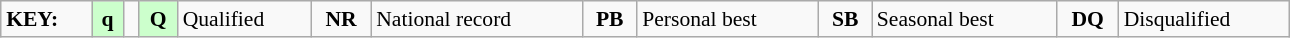<table class="wikitable" style="margin:0.5em auto; font-size:90%;position:relative;" width=68%>
<tr>
<td><strong>KEY:</strong></td>
<td bgcolor=ccffcc align=center><strong>q</strong></td>
<td></td>
<td bgcolor=ccffcc align=center><strong>Q</strong></td>
<td>Qualified</td>
<td align=center><strong>NR</strong></td>
<td>National record</td>
<td align=center><strong>PB</strong></td>
<td>Personal best</td>
<td align=center><strong>SB</strong></td>
<td>Seasonal best</td>
<td align=center><strong>DQ</strong></td>
<td>Disqualified</td>
</tr>
</table>
